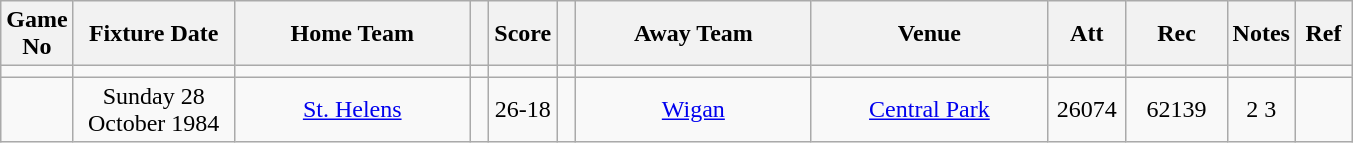<table class="wikitable" style="text-align:center;">
<tr>
<th width=20 abbr="No">Game No</th>
<th width=100 abbr="Date">Fixture Date</th>
<th width=150 abbr="Home Team">Home Team</th>
<th width=5 abbr="space"></th>
<th width=20 abbr="Score">Score</th>
<th width=5 abbr="space"></th>
<th width=150 abbr="Away Team">Away Team</th>
<th width=150 abbr="Venue">Venue</th>
<th width=45 abbr="Att">Att</th>
<th width=60 abbr="Rec">Rec</th>
<th width=20 abbr="Notes">Notes</th>
<th width=30 abbr="Ref">Ref</th>
</tr>
<tr>
<td></td>
<td></td>
<td></td>
<td></td>
<td></td>
<td></td>
<td></td>
<td></td>
<td></td>
<td></td>
<td></td>
</tr>
<tr>
<td></td>
<td>Sunday 28 October 1984</td>
<td><a href='#'>St. Helens</a></td>
<td></td>
<td>26-18</td>
<td></td>
<td><a href='#'>Wigan</a></td>
<td><a href='#'>Central Park</a></td>
<td>26074</td>
<td>62139</td>
<td>2 3</td>
<td></td>
</tr>
</table>
